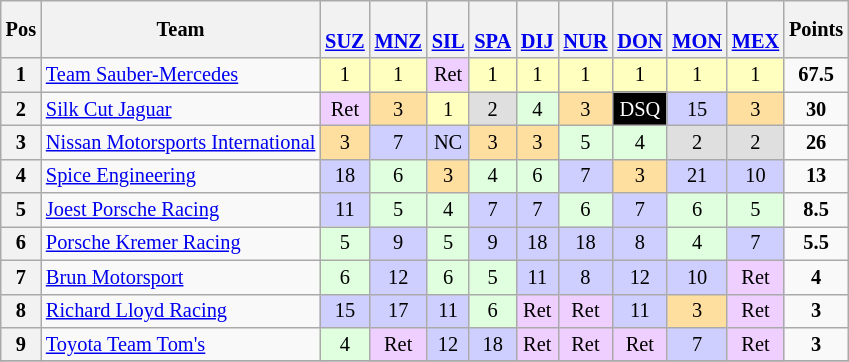<table class="wikitable" style="font-size:85%; text-align:center">
<tr>
<th valign="middle">Pos</th>
<th valign="middle">Team</th>
<th><br><a href='#'>SUZ</a></th>
<th><br><a href='#'>MNZ</a></th>
<th><br><a href='#'>SIL</a></th>
<th><br><a href='#'>SPA</a></th>
<th><br><a href='#'>DIJ</a></th>
<th><br><a href='#'>NUR</a></th>
<th><br><a href='#'>DON</a></th>
<th><br><a href='#'>MON</a></th>
<th><br><a href='#'>MEX</a></th>
<th>Points</th>
</tr>
<tr>
<th>1</th>
<td align=left> <a href='#'>Team Sauber-Mercedes</a></td>
<td style="background:#ffffbf;">1</td>
<td style="background:#ffffbf;">1</td>
<td style="background:#efcfff;">Ret</td>
<td style="background:#ffffbf;">1</td>
<td style="background:#ffffbf;">1</td>
<td style="background:#ffffbf;">1</td>
<td style="background:#ffffbf;">1</td>
<td style="background:#ffffbf;">1</td>
<td style="background:#ffffbf;">1</td>
<td><strong>67.5</strong></td>
</tr>
<tr>
<th>2</th>
<td align=left> <a href='#'>Silk Cut Jaguar</a></td>
<td style="background:#efcfff;">Ret</td>
<td style="background:#ffdf9f;">3</td>
<td style="background:#ffffbf;">1</td>
<td style="background:#dfdfdf;">2</td>
<td style="background:#dfffdf;">4</td>
<td style="background:#ffdf9f;">3</td>
<td style="background-color:#000000; color:white">DSQ</td>
<td style="background:#CFCFFF;">15</td>
<td style="background:#ffdf9f;">3</td>
<td><strong>30</strong></td>
</tr>
<tr>
<th>3</th>
<td align=left> <a href='#'>Nissan Motorsports International</a></td>
<td style="background:#ffdf9f;">3</td>
<td style="background:#CFCFFF;">7</td>
<td style="background:#CFCFFF;">NC</td>
<td style="background:#ffdf9f;">3</td>
<td style="background:#ffdf9f;">3</td>
<td style="background:#dfffdf;">5</td>
<td style="background:#dfffdf;">4</td>
<td style="background:#dfdfdf;">2</td>
<td style="background:#dfdfdf;">2</td>
<td><strong>26</strong></td>
</tr>
<tr>
<th>4</th>
<td align=left> <a href='#'>Spice Engineering</a></td>
<td style="background:#CFCFFF;">18</td>
<td style="background:#dfffdf;">6</td>
<td style="background:#ffdf9f;">3</td>
<td style="background:#dfffdf;">4</td>
<td style="background:#dfffdf;">6</td>
<td style="background:#CFCFFF;">7</td>
<td style="background:#ffdf9f;">3</td>
<td style="background:#CFCFFF;">21</td>
<td style="background:#CFCFFF;">10</td>
<td><strong>13</strong></td>
</tr>
<tr>
<th>5</th>
<td align=left> <a href='#'>Joest Porsche Racing</a></td>
<td style="background:#CFCFFF;">11</td>
<td style="background:#dfffdf;">5</td>
<td style="background:#dfffdf;">4</td>
<td style="background:#CFCFFF;">7</td>
<td style="background:#CFCFFF;">7</td>
<td style="background:#dfffdf;">6</td>
<td style="background:#CFCFFF;">7</td>
<td style="background:#dfffdf;">6</td>
<td style="background:#dfffdf;">5</td>
<td><strong>8.5</strong></td>
</tr>
<tr>
<th>6</th>
<td align=left> <a href='#'>Porsche Kremer Racing</a></td>
<td style="background:#dfffdf;">5</td>
<td style="background:#CFCFFF;">9</td>
<td style="background:#dfffdf;">5</td>
<td style="background:#CFCFFF;">9</td>
<td style="background:#CFCFFF;">18</td>
<td style="background:#CFCFFF;">18</td>
<td style="background:#CFCFFF;">8</td>
<td style="background:#dfffdf;">4</td>
<td style="background:#CFCFFF;">7</td>
<td><strong>5.5</strong></td>
</tr>
<tr>
<th>7</th>
<td align=left> <a href='#'>Brun Motorsport</a></td>
<td style="background:#dfffdf;">6</td>
<td style="background:#CFCFFF;">12</td>
<td style="background:#dfffdf;">6</td>
<td style="background:#dfffdf;">5</td>
<td style="background:#CFCFFF;">11</td>
<td style="background:#CFCFFF;">8</td>
<td style="background:#CFCFFF;">12</td>
<td style="background:#CFCFFF;">10</td>
<td style="background:#efcfff;">Ret</td>
<td><strong>4</strong></td>
</tr>
<tr>
<th>8</th>
<td align=left> <a href='#'>Richard Lloyd Racing</a></td>
<td style="background:#CFCFFF;">15</td>
<td style="background:#CFCFFF;">17</td>
<td style="background:#CFCFFF;">11</td>
<td style="background:#dfffdf;">6</td>
<td style="background:#efcfff;">Ret</td>
<td style="background:#efcfff;">Ret</td>
<td style="background:#CFCFFF;">11</td>
<td style="background:#ffdf9f;">3</td>
<td style="background:#efcfff;">Ret</td>
<td><strong>3</strong></td>
</tr>
<tr>
<th>9</th>
<td align=left> <a href='#'>Toyota Team Tom's</a></td>
<td style="background:#dfffdf;">4</td>
<td style="background:#efcfff;">Ret</td>
<td style="background:#CFCFFF;">12</td>
<td style="background:#CFCFFF;">18</td>
<td style="background:#efcfff;">Ret</td>
<td style="background:#efcfff;">Ret</td>
<td style="background:#efcfff;">Ret</td>
<td style="background:#CFCFFF;">7</td>
<td style="background:#efcfff;">Ret</td>
<td><strong>3</strong></td>
</tr>
<tr>
</tr>
</table>
